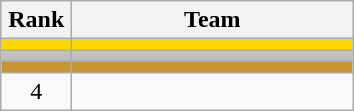<table class="wikitable" style="text-align:center;">
<tr>
<th width=40>Rank</th>
<th width=180>Team</th>
</tr>
<tr bgcolor="gold">
<td></td>
<td style="text-align:left;"></td>
</tr>
<tr bgcolor="silver">
<td></td>
<td style="text-align:left;"></td>
</tr>
<tr bgcolor="#C69633">
<td></td>
<td style="text-align:left;"></td>
</tr>
<tr>
<td>4</td>
<td style="text-align:left;"></td>
</tr>
</table>
